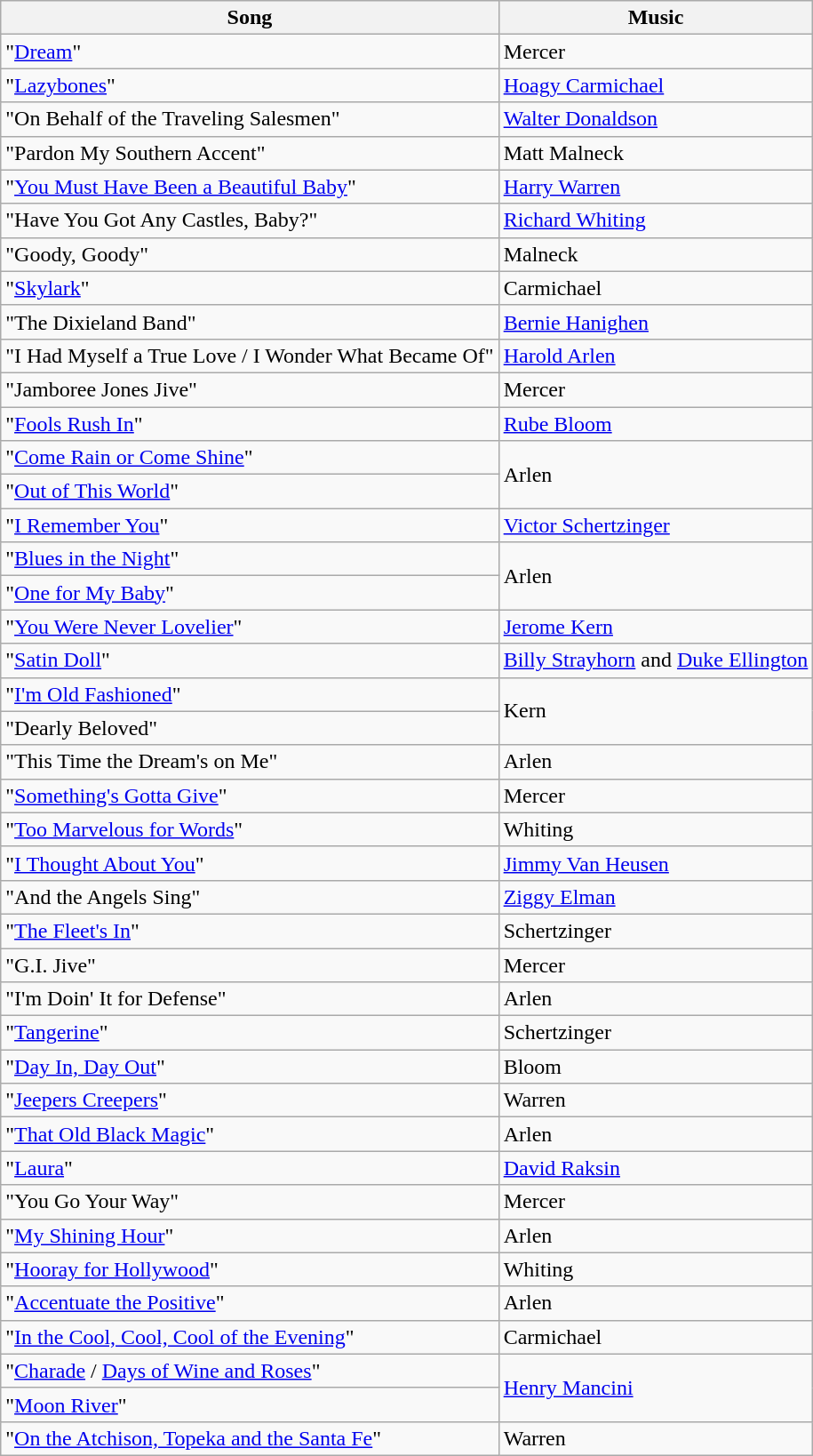<table class="wikitable">
<tr>
<th>Song</th>
<th>Music</th>
</tr>
<tr>
<td>"<a href='#'>Dream</a>"</td>
<td>Mercer</td>
</tr>
<tr>
<td>"<a href='#'>Lazybones</a>"</td>
<td><a href='#'>Hoagy Carmichael</a></td>
</tr>
<tr>
<td>"On Behalf of the Traveling Salesmen"</td>
<td><a href='#'>Walter Donaldson</a></td>
</tr>
<tr>
<td>"Pardon My Southern Accent"</td>
<td>Matt Malneck</td>
</tr>
<tr>
<td>"<a href='#'>You Must Have Been a Beautiful Baby</a>"</td>
<td><a href='#'>Harry Warren</a></td>
</tr>
<tr>
<td>"Have You Got Any Castles, Baby?"</td>
<td><a href='#'>Richard Whiting</a></td>
</tr>
<tr>
<td>"Goody, Goody"</td>
<td>Malneck</td>
</tr>
<tr>
<td>"<a href='#'>Skylark</a>"</td>
<td>Carmichael</td>
</tr>
<tr>
<td>"The Dixieland Band"</td>
<td><a href='#'>Bernie Hanighen</a></td>
</tr>
<tr>
<td>"I Had Myself a True Love / I Wonder What Became Of"</td>
<td><a href='#'>Harold Arlen</a></td>
</tr>
<tr>
<td>"Jamboree Jones Jive"</td>
<td>Mercer</td>
</tr>
<tr>
<td>"<a href='#'>Fools Rush In</a>"</td>
<td><a href='#'>Rube Bloom</a></td>
</tr>
<tr>
<td>"<a href='#'>Come Rain or Come Shine</a>"</td>
<td rowspan="2">Arlen</td>
</tr>
<tr>
<td>"<a href='#'>Out of This World</a>"</td>
</tr>
<tr>
<td>"<a href='#'>I Remember You</a>"</td>
<td><a href='#'>Victor Schertzinger</a></td>
</tr>
<tr>
<td>"<a href='#'>Blues in the Night</a>"</td>
<td rowspan="2">Arlen</td>
</tr>
<tr>
<td>"<a href='#'>One for My Baby</a>"</td>
</tr>
<tr>
<td>"<a href='#'>You Were Never Lovelier</a>"</td>
<td><a href='#'>Jerome Kern</a></td>
</tr>
<tr>
<td>"<a href='#'>Satin Doll</a>"</td>
<td><a href='#'>Billy Strayhorn</a> and <a href='#'>Duke Ellington</a></td>
</tr>
<tr>
<td>"<a href='#'>I'm Old Fashioned</a>"</td>
<td rowspan="2">Kern</td>
</tr>
<tr>
<td>"Dearly Beloved"</td>
</tr>
<tr>
<td>"This Time the Dream's on Me"</td>
<td>Arlen</td>
</tr>
<tr>
<td>"<a href='#'>Something's Gotta Give</a>"</td>
<td>Mercer</td>
</tr>
<tr>
<td>"<a href='#'>Too Marvelous for Words</a>"</td>
<td>Whiting</td>
</tr>
<tr>
<td>"<a href='#'>I Thought About You</a>"</td>
<td><a href='#'>Jimmy Van Heusen</a></td>
</tr>
<tr>
<td>"And the Angels Sing"</td>
<td><a href='#'>Ziggy Elman</a></td>
</tr>
<tr>
<td>"<a href='#'>The Fleet's In</a>"</td>
<td>Schertzinger</td>
</tr>
<tr>
<td>"G.I. Jive"</td>
<td>Mercer</td>
</tr>
<tr>
<td>"I'm Doin' It for Defense"</td>
<td>Arlen</td>
</tr>
<tr>
<td>"<a href='#'>Tangerine</a>"</td>
<td>Schertzinger</td>
</tr>
<tr>
<td>"<a href='#'>Day In, Day Out</a>"</td>
<td>Bloom</td>
</tr>
<tr>
<td>"<a href='#'>Jeepers Creepers</a>"</td>
<td>Warren</td>
</tr>
<tr>
<td>"<a href='#'>That Old Black Magic</a>"</td>
<td>Arlen</td>
</tr>
<tr>
<td>"<a href='#'>Laura</a>"</td>
<td><a href='#'>David Raksin</a></td>
</tr>
<tr>
<td>"You Go Your Way"</td>
<td>Mercer</td>
</tr>
<tr>
<td>"<a href='#'>My Shining Hour</a>"</td>
<td>Arlen</td>
</tr>
<tr>
<td>"<a href='#'>Hooray for Hollywood</a>"</td>
<td>Whiting</td>
</tr>
<tr>
<td>"<a href='#'>Accentuate the Positive</a>"</td>
<td>Arlen</td>
</tr>
<tr>
<td>"<a href='#'>In the Cool, Cool, Cool of the Evening</a>"</td>
<td>Carmichael</td>
</tr>
<tr>
<td>"<a href='#'>Charade</a> / <a href='#'>Days of Wine and Roses</a>"</td>
<td rowspan="2"><a href='#'>Henry Mancini</a></td>
</tr>
<tr>
<td>"<a href='#'>Moon River</a>"</td>
</tr>
<tr>
<td>"<a href='#'>On the Atchison, Topeka and the Santa Fe</a>"</td>
<td>Warren</td>
</tr>
</table>
